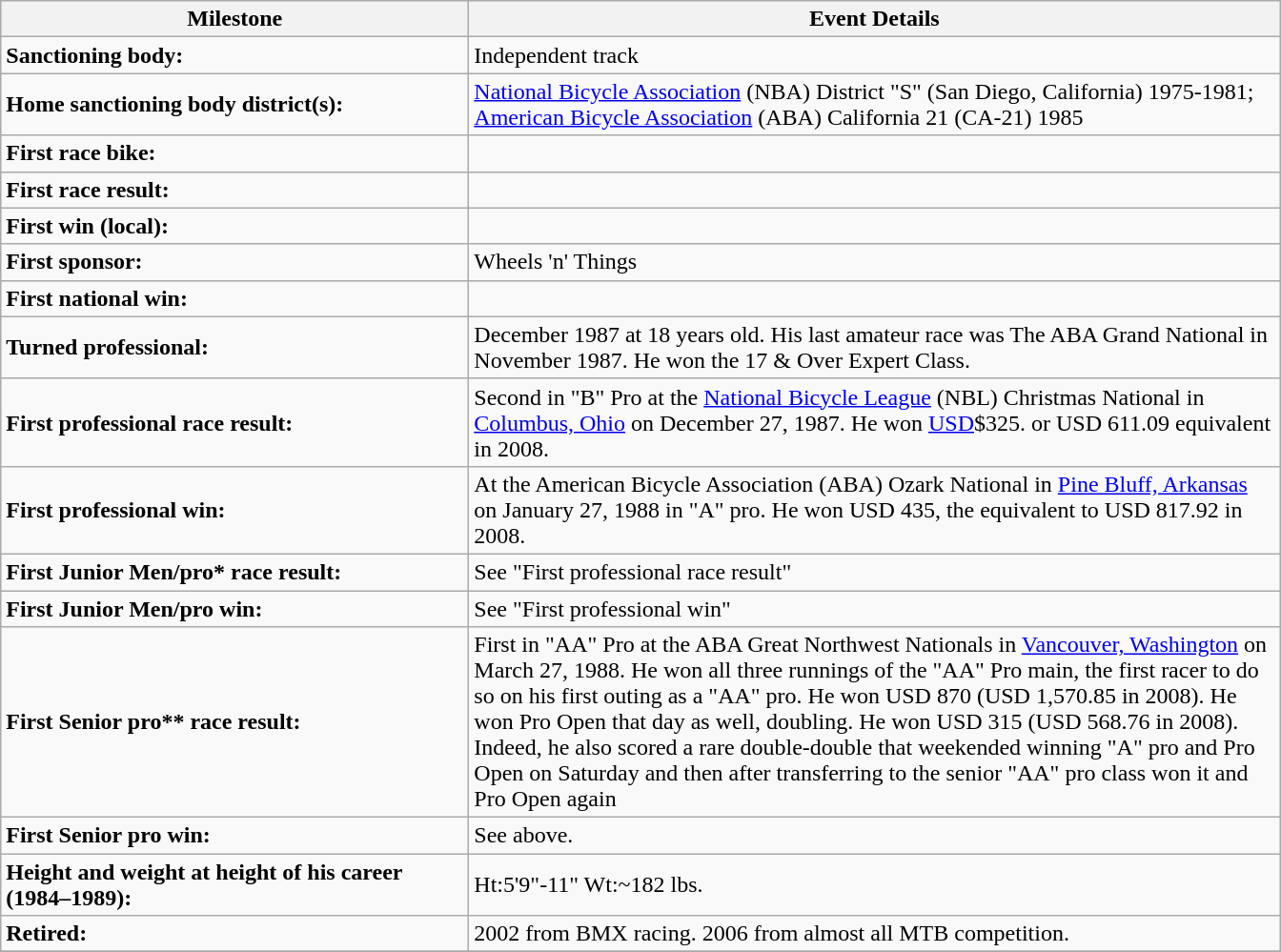<table class="sortable wikitable">
<tr>
<th style="width:20em">Milestone</th>
<th style="width:35em">Event Details</th>
</tr>
<tr>
<td><strong>Sanctioning body:</strong></td>
<td>Independent track</td>
</tr>
<tr>
<td><strong>Home sanctioning body district(s):</strong></td>
<td><a href='#'>National Bicycle Association</a> (NBA) District "S" (San Diego, California) 1975-1981; <a href='#'>American Bicycle Association</a> (ABA) California 21 (CA-21) 1985</td>
</tr>
<tr>
<td><strong>First race bike:</strong></td>
<td></td>
</tr>
<tr>
<td><strong>First race result:</strong></td>
<td></td>
</tr>
<tr>
<td><strong>First win (local):</strong></td>
<td></td>
</tr>
<tr>
<td><strong>First sponsor:</strong></td>
<td>Wheels 'n' Things</td>
</tr>
<tr>
<td><strong>First national win:</strong></td>
<td></td>
</tr>
<tr>
<td><strong>Turned professional:</strong></td>
<td>December 1987 at 18 years old. His last amateur race was The ABA Grand National in November 1987. He won the 17 & Over Expert Class.</td>
</tr>
<tr>
<td><strong>First professional race result:</strong></td>
<td>Second in "B" Pro at the <a href='#'>National Bicycle League</a> (NBL) Christmas National in <a href='#'>Columbus, Ohio</a> on December 27, 1987. He won <a href='#'>USD</a>$325. or USD 611.09 equivalent in 2008. </td>
</tr>
<tr>
<td><strong>First professional win:</strong></td>
<td>At the American Bicycle Association (ABA) Ozark National in <a href='#'>Pine Bluff, Arkansas</a> on January 27, 1988 in "A" pro. He won USD 435, the equivalent to USD 817.92 in 2008.</td>
</tr>
<tr>
<td><strong>First Junior Men/pro* race result:</strong></td>
<td>See "First professional race result"</td>
</tr>
<tr>
<td><strong>First Junior Men/pro win:</strong></td>
<td>See "First professional win"</td>
</tr>
<tr>
<td><strong>First Senior pro** race result:</strong></td>
<td>First in "AA" Pro at the ABA Great Northwest Nationals in <a href='#'>Vancouver, Washington</a> on March 27, 1988. He won all three runnings of the "AA" Pro main, the first racer to do so on his first outing as a "AA" pro. He won USD 870 (USD 1,570.85 in 2008). He won Pro Open that day as well, doubling. He won USD 315 (USD 568.76 in 2008). Indeed, he also scored a rare double-double that weekended winning "A" pro and Pro Open on Saturday and then after transferring to the senior "AA" pro class won it and Pro Open again</td>
</tr>
<tr>
<td><strong>First Senior pro win:</strong></td>
<td>See above.</td>
</tr>
<tr>
<td><strong>Height and weight at height of his career (1984–1989):</strong></td>
<td>Ht:5'9"-11" Wt:~182 lbs.</td>
</tr>
<tr>
<td><strong>Retired:</strong></td>
<td>2002 from BMX racing. 2006 from almost all MTB competition.</td>
</tr>
<tr>
</tr>
</table>
